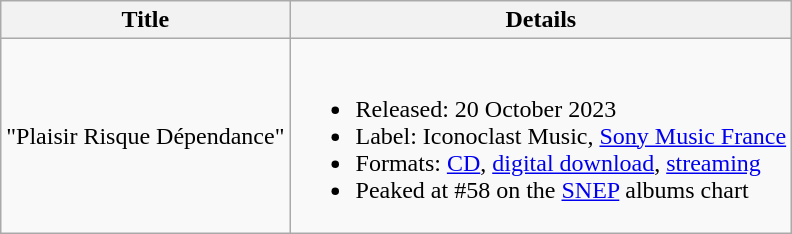<table class="wikitable">
<tr>
<th>Title</th>
<th>Details</th>
</tr>
<tr>
<td>"Plaisir Risque Dépendance"</td>
<td><br><ul><li>Released: 20 October 2023</li><li>Label: Iconoclast Music, <a href='#'>Sony Music France</a></li><li>Formats: <a href='#'>CD</a>, <a href='#'>digital download</a>, <a href='#'>streaming</a></li><li>Peaked at #58 on the <a href='#'>SNEP</a> albums chart</li></ul></td>
</tr>
</table>
